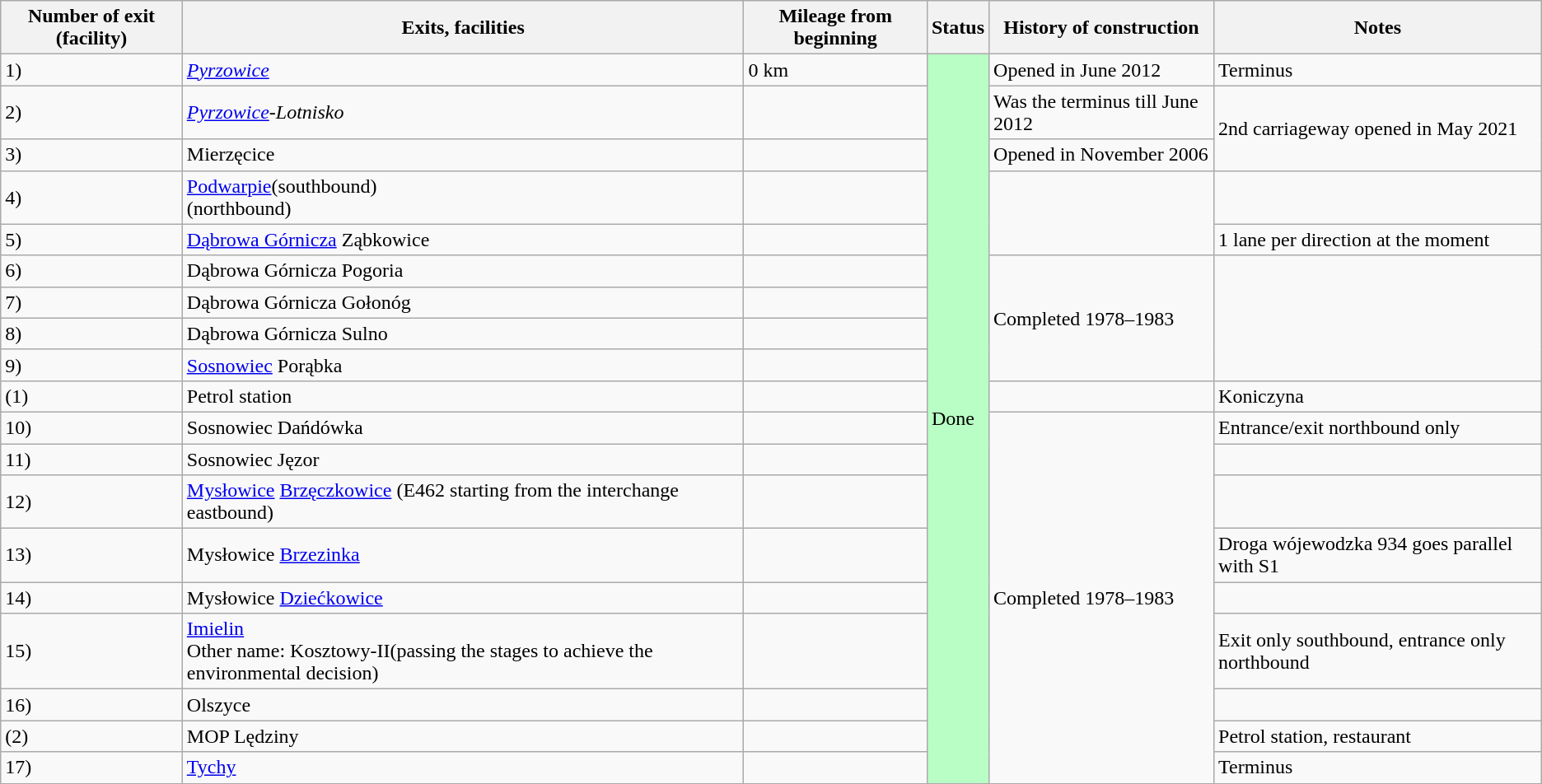<table class="wikitable">
<tr>
<th>Number of exit (facility)</th>
<th>Exits, facilities</th>
<th>Mileage from beginning</th>
<th>Status</th>
<th>History of construction</th>
<th>Notes</th>
</tr>
<tr>
<td>1)</td>
<td><em><a href='#'>Pyrzowice</a></em></td>
<td>0 km</td>
<td rowspan="19" bgcolor="#B9FFC5">Done</td>
<td>Opened in June 2012</td>
<td>Terminus</td>
</tr>
<tr>
<td>2)</td>
<td><em><a href='#'>Pyrzowice</a>-Lotnisko</em></td>
<td></td>
<td>Was the terminus till June 2012</td>
<td rowspan="2">2nd carriageway opened in May 2021</td>
</tr>
<tr>
<td>3)</td>
<td>Mierzęcice</td>
<td></td>
<td>Opened in November 2006</td>
</tr>
<tr>
<td>4)</td>
<td><a href='#'>Podwarpie</a>(southbound)<br>(northbound)</td>
<td></td>
<td rowspan="2"></td>
<td></td>
</tr>
<tr>
<td>5)</td>
<td><a href='#'>Dąbrowa Górnicza</a> Ząbkowice</td>
<td></td>
<td>1 lane per direction at the moment</td>
</tr>
<tr>
<td>6)</td>
<td>Dąbrowa Górnicza Pogoria</td>
<td></td>
<td rowspan="4">Completed 1978–1983</td>
<td rowspan="4"></td>
</tr>
<tr>
<td>7)</td>
<td>Dąbrowa Górnicza Gołonóg</td>
<td></td>
</tr>
<tr>
<td>8)</td>
<td>Dąbrowa Górnicza Sulno</td>
<td></td>
</tr>
<tr>
<td>9)</td>
<td><a href='#'>Sosnowiec</a> Porąbka</td>
<td></td>
</tr>
<tr>
<td>(1)</td>
<td>Petrol station</td>
<td></td>
<td></td>
<td>Koniczyna</td>
</tr>
<tr>
<td>10)</td>
<td>Sosnowiec Dańdówka</td>
<td></td>
<td rowspan="9">Completed 1978–1983</td>
<td>Entrance/exit northbound only</td>
</tr>
<tr>
<td>11)</td>
<td>Sosnowiec Jęzor </td>
<td></td>
<td></td>
</tr>
<tr>
<td>12)</td>
<td><a href='#'>Mysłowice</a> <a href='#'>Brzęczkowice</a> (E462 starting from the interchange eastbound)</td>
<td></td>
<td></td>
</tr>
<tr>
<td>13)</td>
<td>Mysłowice <a href='#'>Brzezinka</a> </td>
<td></td>
<td>Droga wójewodzka 934 goes parallel with S1</td>
</tr>
<tr>
<td>14)</td>
<td>Mysłowice <a href='#'>Dziećkowice</a></td>
<td></td>
<td></td>
</tr>
<tr>
<td>15)</td>
<td><a href='#'>Imielin</a> <br>Other name: Kosztowy-II(passing the stages to achieve the environmental decision)</td>
<td></td>
<td>Exit only southbound, entrance only northbound</td>
</tr>
<tr>
<td>16)</td>
<td>Olszyce</td>
<td></td>
<td></td>
</tr>
<tr>
<td>(2)</td>
<td>MOP Lędziny</td>
<td></td>
<td>Petrol station, restaurant</td>
</tr>
<tr>
<td>17)</td>
<td><a href='#'>Tychy</a> </td>
<td></td>
<td>Terminus</td>
</tr>
</table>
